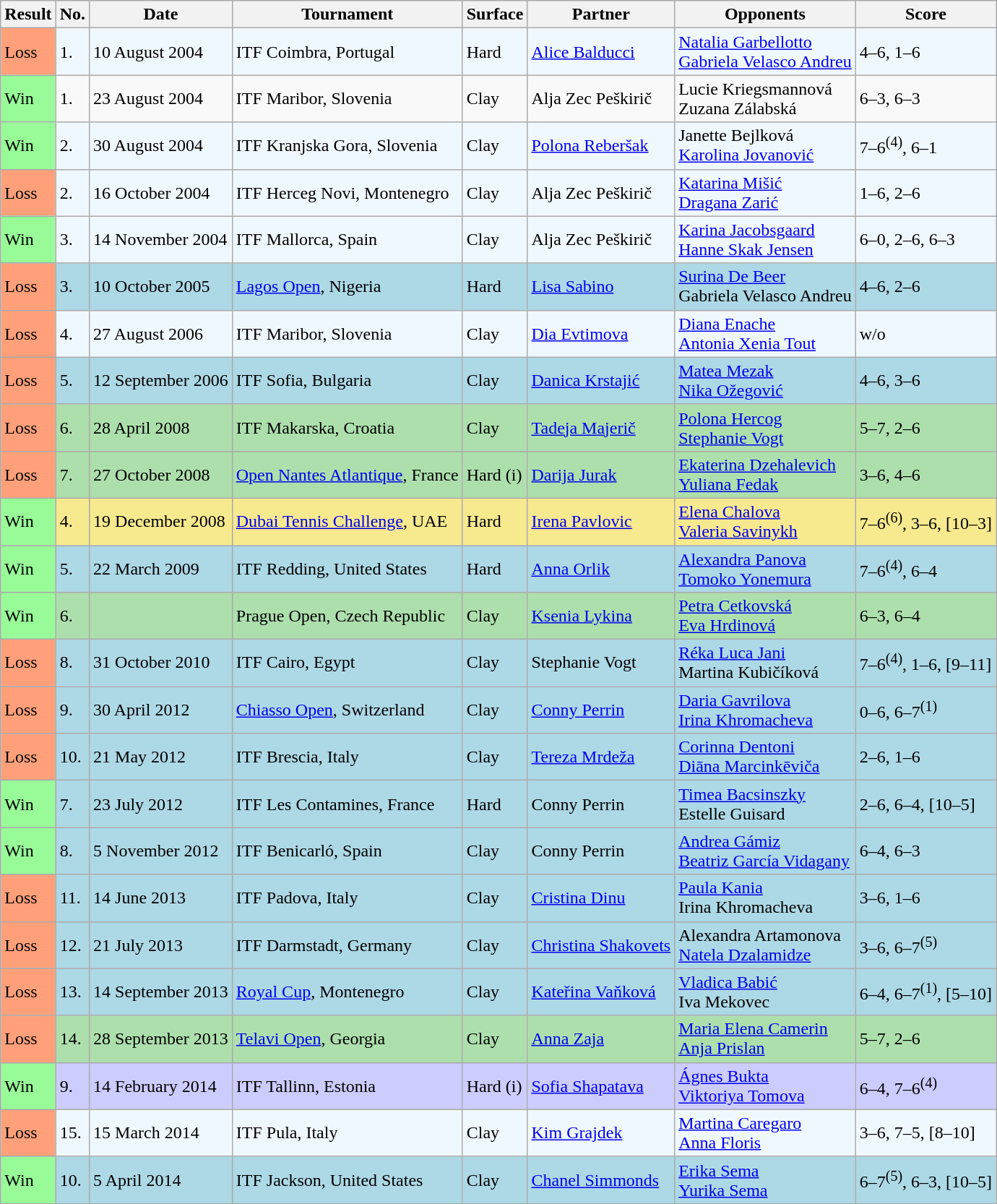<table class="sortable wikitable">
<tr>
<th>Result</th>
<th>No.</th>
<th>Date</th>
<th>Tournament</th>
<th>Surface</th>
<th>Partner</th>
<th>Opponents</th>
<th class="unsortable">Score</th>
</tr>
<tr style="background:#f0f8ff;">
<td style="background:#ffa07a;">Loss</td>
<td>1.</td>
<td>10 August 2004</td>
<td>ITF Coimbra, Portugal</td>
<td>Hard</td>
<td> <a href='#'>Alice Balducci</a></td>
<td> <a href='#'>Natalia Garbellotto</a> <br>  <a href='#'>Gabriela Velasco Andreu</a></td>
<td>4–6, 1–6</td>
</tr>
<tr>
<td style="background:#98fb98;">Win</td>
<td>1.</td>
<td>23 August 2004</td>
<td>ITF Maribor, Slovenia</td>
<td>Clay</td>
<td> Alja Zec Peškirič</td>
<td> Lucie Kriegsmannová <br>  Zuzana Zálabská</td>
<td>6–3, 6–3</td>
</tr>
<tr style="background:#f0f8ff;">
<td style="background:#98fb98;">Win</td>
<td>2.</td>
<td>30 August 2004</td>
<td>ITF Kranjska Gora, Slovenia</td>
<td>Clay</td>
<td> <a href='#'>Polona Reberšak</a></td>
<td> Janette Bejlková <br>  <a href='#'>Karolina Jovanović</a></td>
<td>7–6<sup>(4)</sup>, 6–1</td>
</tr>
<tr style="background:#f0f8ff;">
<td style="background:#ffa07a;">Loss</td>
<td>2.</td>
<td>16 October 2004</td>
<td>ITF Herceg Novi, Montenegro</td>
<td>Clay</td>
<td> Alja Zec Peškirič</td>
<td> <a href='#'>Katarina Mišić</a> <br>  <a href='#'>Dragana Zarić</a></td>
<td>1–6, 2–6</td>
</tr>
<tr style="background:#f0f8ff;">
<td style="background:#98fb98;">Win</td>
<td>3.</td>
<td>14 November 2004</td>
<td>ITF Mallorca, Spain</td>
<td>Clay</td>
<td> Alja Zec Peškirič</td>
<td> <a href='#'>Karina Jacobsgaard</a> <br>  <a href='#'>Hanne Skak Jensen</a></td>
<td>6–0, 2–6, 6–3</td>
</tr>
<tr style="background:lightblue;">
<td style="background:#ffa07a;">Loss</td>
<td>3.</td>
<td>10 October 2005</td>
<td><a href='#'>Lagos Open</a>, Nigeria</td>
<td>Hard</td>
<td> <a href='#'>Lisa Sabino</a></td>
<td> <a href='#'>Surina De Beer</a> <br>  Gabriela Velasco Andreu</td>
<td>4–6, 2–6</td>
</tr>
<tr style="background:#f0f8ff;">
<td style="background:#ffa07a;">Loss</td>
<td>4.</td>
<td>27 August 2006</td>
<td>ITF Maribor, Slovenia</td>
<td>Clay</td>
<td> <a href='#'>Dia Evtimova</a></td>
<td> <a href='#'>Diana Enache</a> <br>  <a href='#'>Antonia Xenia Tout</a></td>
<td>w/o</td>
</tr>
<tr style="background:lightblue;">
<td style="background:#ffa07a;">Loss</td>
<td>5.</td>
<td>12 September 2006</td>
<td>ITF Sofia, Bulgaria</td>
<td>Clay</td>
<td> <a href='#'>Danica Krstajić</a></td>
<td> <a href='#'>Matea Mezak</a> <br>  <a href='#'>Nika Ožegović</a></td>
<td>4–6, 3–6</td>
</tr>
<tr style="background:#addfad;">
<td style="background:#ffa07a;">Loss</td>
<td>6.</td>
<td>28 April 2008</td>
<td>ITF Makarska, Croatia</td>
<td>Clay</td>
<td> <a href='#'>Tadeja Majerič</a></td>
<td> <a href='#'>Polona Hercog</a> <br>  <a href='#'>Stephanie Vogt</a></td>
<td>5–7, 2–6</td>
</tr>
<tr style="background:#addfad;">
<td style="background:#ffa07a;">Loss</td>
<td>7.</td>
<td>27 October 2008</td>
<td><a href='#'>Open Nantes Atlantique</a>, France</td>
<td>Hard (i)</td>
<td> <a href='#'>Darija Jurak</a></td>
<td> <a href='#'>Ekaterina Dzehalevich</a> <br>  <a href='#'>Yuliana Fedak</a></td>
<td>3–6, 4–6</td>
</tr>
<tr style="background:#f7e98e;">
<td style="background:#98fb98;">Win</td>
<td>4.</td>
<td>19 December 2008</td>
<td><a href='#'>Dubai Tennis Challenge</a>, UAE</td>
<td>Hard</td>
<td> <a href='#'>Irena Pavlovic</a></td>
<td> <a href='#'>Elena Chalova</a> <br>  <a href='#'>Valeria Savinykh</a></td>
<td>7–6<sup>(6)</sup>, 3–6, [10–3]</td>
</tr>
<tr style="background:lightblue;">
<td style="background:#98fb98;">Win</td>
<td>5.</td>
<td>22 March 2009</td>
<td>ITF Redding, United States</td>
<td>Hard</td>
<td> <a href='#'>Anna Orlik</a></td>
<td> <a href='#'>Alexandra Panova</a> <br>  <a href='#'>Tomoko Yonemura</a></td>
<td>7–6<sup>(4)</sup>, 6–4</td>
</tr>
<tr style="background:#addfad;">
<td style="background:#98fb98;">Win</td>
<td>6.</td>
<td></td>
<td>Prague Open, Czech Republic</td>
<td>Clay</td>
<td> <a href='#'>Ksenia Lykina</a></td>
<td> <a href='#'>Petra Cetkovská</a> <br>  <a href='#'>Eva Hrdinová</a></td>
<td>6–3, 6–4</td>
</tr>
<tr style="background:lightblue;">
<td style="background:#ffa07a;">Loss</td>
<td>8.</td>
<td>31 October 2010</td>
<td>ITF Cairo, Egypt</td>
<td>Clay</td>
<td> Stephanie Vogt</td>
<td> <a href='#'>Réka Luca Jani</a> <br>  Martina Kubičíková</td>
<td>7–6<sup>(4)</sup>, 1–6, [9–11]</td>
</tr>
<tr style="background:lightblue;">
<td style="background:#ffa07a;">Loss</td>
<td>9.</td>
<td>30 April 2012</td>
<td><a href='#'>Chiasso Open</a>, Switzerland</td>
<td>Clay</td>
<td> <a href='#'>Conny Perrin</a></td>
<td> <a href='#'>Daria Gavrilova</a> <br>  <a href='#'>Irina Khromacheva</a></td>
<td>0–6, 6–7<sup>(1)</sup></td>
</tr>
<tr style="background:lightblue;">
<td style="background:#ffa07a;">Loss</td>
<td>10.</td>
<td>21 May 2012</td>
<td>ITF Brescia, Italy</td>
<td>Clay</td>
<td> <a href='#'>Tereza Mrdeža</a></td>
<td> <a href='#'>Corinna Dentoni</a> <br>  <a href='#'>Diāna Marcinkēviča</a></td>
<td>2–6, 1–6</td>
</tr>
<tr style="background:lightblue;">
<td style="background:#98fb98;">Win</td>
<td>7.</td>
<td>23 July 2012</td>
<td>ITF Les Contamines, France</td>
<td>Hard</td>
<td> Conny Perrin</td>
<td> <a href='#'>Timea Bacsinszky</a> <br>  Estelle Guisard</td>
<td>2–6, 6–4, [10–5]</td>
</tr>
<tr style="background:lightblue;">
<td style="background:#98fb98;">Win</td>
<td>8.</td>
<td>5 November 2012</td>
<td>ITF Benicarló, Spain</td>
<td>Clay</td>
<td> Conny Perrin</td>
<td> <a href='#'>Andrea Gámiz</a> <br>  <a href='#'>Beatriz García Vidagany</a></td>
<td>6–4, 6–3</td>
</tr>
<tr style="background:lightblue;">
<td style="background:#ffa07a;">Loss</td>
<td>11.</td>
<td>14 June 2013</td>
<td>ITF Padova, Italy</td>
<td>Clay</td>
<td> <a href='#'>Cristina Dinu</a></td>
<td> <a href='#'>Paula Kania</a> <br>  Irina Khromacheva</td>
<td>3–6, 1–6</td>
</tr>
<tr style="background:lightblue;">
<td style="background:#ffa07a;">Loss</td>
<td>12.</td>
<td>21 July 2013</td>
<td>ITF Darmstadt, Germany</td>
<td>Clay</td>
<td> <a href='#'>Christina Shakovets</a></td>
<td> Alexandra Artamonova <br>  <a href='#'>Natela Dzalamidze</a></td>
<td>3–6, 6–7<sup>(5)</sup></td>
</tr>
<tr style="background:lightblue;">
<td style="background:#ffa07a;">Loss</td>
<td>13.</td>
<td>14 September 2013</td>
<td><a href='#'>Royal Cup</a>, Montenegro</td>
<td>Clay</td>
<td> <a href='#'>Kateřina Vaňková</a></td>
<td> <a href='#'>Vladica Babić</a> <br>  Iva Mekovec</td>
<td>6–4, 6–7<sup>(1)</sup>, [5–10]</td>
</tr>
<tr style="background:#addfad;">
<td style="background:#ffa07a;">Loss</td>
<td>14.</td>
<td>28 September 2013</td>
<td><a href='#'>Telavi Open</a>, Georgia</td>
<td>Clay</td>
<td> <a href='#'>Anna Zaja</a></td>
<td> <a href='#'>Maria Elena Camerin</a> <br>  <a href='#'>Anja Prislan</a></td>
<td>5–7, 2–6</td>
</tr>
<tr bgcolor=#ccccff>
<td style="background:#98fb98;">Win</td>
<td>9.</td>
<td>14 February 2014</td>
<td>ITF Tallinn, Estonia</td>
<td>Hard (i)</td>
<td> <a href='#'>Sofia Shapatava</a></td>
<td> <a href='#'>Ágnes Bukta</a> <br>  <a href='#'>Viktoriya Tomova</a></td>
<td>6–4, 7–6<sup>(4)</sup></td>
</tr>
<tr style="background:#f0f8ff;">
<td style="background:#ffa07a;">Loss</td>
<td>15.</td>
<td>15 March 2014</td>
<td>ITF Pula, Italy</td>
<td>Clay</td>
<td> <a href='#'>Kim Grajdek</a></td>
<td> <a href='#'>Martina Caregaro</a> <br>  <a href='#'>Anna Floris</a></td>
<td>3–6, 7–5, [8–10]</td>
</tr>
<tr style="background:lightblue;">
<td style="background:#98fb98;">Win</td>
<td>10.</td>
<td>5 April 2014</td>
<td>ITF Jackson, United States</td>
<td>Clay</td>
<td> <a href='#'>Chanel Simmonds</a></td>
<td> <a href='#'>Erika Sema</a> <br>  <a href='#'>Yurika Sema</a></td>
<td>6–7<sup>(5)</sup>, 6–3, [10–5]</td>
</tr>
</table>
